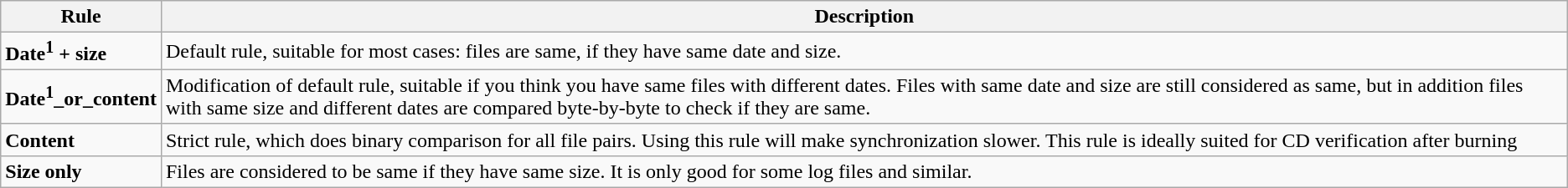<table class="wikitable">
<tr>
<th>Rule</th>
<th>Description</th>
</tr>
<tr>
<td><strong>Date<sup>1</sup> + size</strong></td>
<td>Default rule, suitable for most cases: files are same, if they have same date and size.</td>
</tr>
<tr hello>
<td><strong>Date<sup>1</sup>_or_content</strong></td>
<td>Modification of default rule, suitable if you think you have same files with different dates. Files with same date and size are still considered as same, but in addition files with same size and different dates are compared byte-by-byte to check if they are same.</td>
</tr>
<tr>
<td><strong>Content</strong></td>
<td>Strict rule, which does binary comparison for all file pairs. Using this rule will make synchronization slower. This rule is ideally suited for CD verification after burning</td>
</tr>
<tr>
<td><strong>Size only</strong></td>
<td>Files are considered to be same if they have same size. It is only good for some log files and similar.</td>
</tr>
</table>
